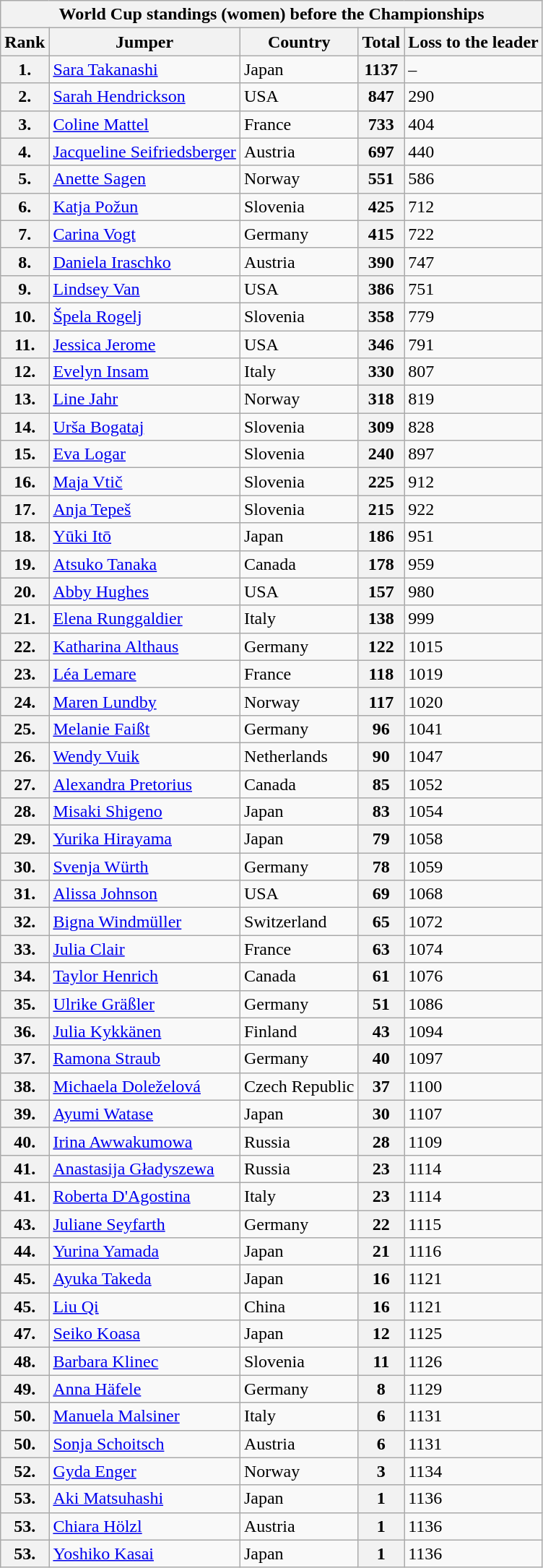<table class="wikitable collapsible collapsed">
<tr>
<th colspan="5">World Cup standings (women) before the Championships</th>
</tr>
<tr>
<th>Rank</th>
<th>Jumper</th>
<th>Country</th>
<th>Total</th>
<th>Loss to the leader</th>
</tr>
<tr>
<th>1.</th>
<td><a href='#'>Sara Takanashi</a></td>
<td>Japan</td>
<th>1137</th>
<td>–</td>
</tr>
<tr>
<th>2.</th>
<td><a href='#'>Sarah Hendrickson</a></td>
<td>USA</td>
<th>847</th>
<td>290</td>
</tr>
<tr>
<th>3.</th>
<td><a href='#'>Coline Mattel</a></td>
<td>France</td>
<th>733</th>
<td>404</td>
</tr>
<tr>
<th>4.</th>
<td><a href='#'>Jacqueline Seifriedsberger</a></td>
<td>Austria</td>
<th>697</th>
<td>440</td>
</tr>
<tr>
<th>5.</th>
<td><a href='#'>Anette Sagen</a></td>
<td>Norway</td>
<th>551</th>
<td>586</td>
</tr>
<tr>
<th>6.</th>
<td><a href='#'>Katja Požun</a></td>
<td>Slovenia</td>
<th>425</th>
<td>712</td>
</tr>
<tr>
<th>7.</th>
<td><a href='#'>Carina Vogt</a></td>
<td>Germany</td>
<th>415</th>
<td>722</td>
</tr>
<tr>
<th>8.</th>
<td><a href='#'>Daniela Iraschko</a></td>
<td>Austria</td>
<th>390</th>
<td>747</td>
</tr>
<tr>
<th>9.</th>
<td><a href='#'>Lindsey Van</a></td>
<td>USA</td>
<th>386</th>
<td>751</td>
</tr>
<tr>
<th>10.</th>
<td><a href='#'>Špela Rogelj</a></td>
<td>Slovenia</td>
<th>358</th>
<td>779</td>
</tr>
<tr>
<th>11.</th>
<td><a href='#'>Jessica Jerome</a></td>
<td>USA</td>
<th>346</th>
<td>791</td>
</tr>
<tr>
<th>12.</th>
<td><a href='#'>Evelyn Insam</a></td>
<td>Italy</td>
<th>330</th>
<td>807</td>
</tr>
<tr>
<th>13.</th>
<td><a href='#'>Line Jahr</a></td>
<td>Norway</td>
<th>318</th>
<td>819</td>
</tr>
<tr>
<th>14.</th>
<td><a href='#'>Urša Bogataj</a></td>
<td>Slovenia</td>
<th>309</th>
<td>828</td>
</tr>
<tr>
<th>15.</th>
<td><a href='#'>Eva Logar</a></td>
<td>Slovenia</td>
<th>240</th>
<td>897</td>
</tr>
<tr>
<th>16.</th>
<td><a href='#'>Maja Vtič</a></td>
<td>Slovenia</td>
<th>225</th>
<td>912</td>
</tr>
<tr>
<th>17.</th>
<td><a href='#'>Anja Tepeš</a></td>
<td>Slovenia</td>
<th>215</th>
<td>922</td>
</tr>
<tr>
<th>18.</th>
<td><a href='#'>Yūki Itō</a></td>
<td>Japan</td>
<th>186</th>
<td>951</td>
</tr>
<tr>
<th>19.</th>
<td><a href='#'>Atsuko Tanaka</a></td>
<td>Canada</td>
<th>178</th>
<td>959</td>
</tr>
<tr>
<th>20.</th>
<td><a href='#'>Abby Hughes</a></td>
<td>USA</td>
<th>157</th>
<td>980</td>
</tr>
<tr>
<th>21.</th>
<td><a href='#'>Elena Runggaldier</a></td>
<td>Italy</td>
<th>138</th>
<td>999</td>
</tr>
<tr>
<th>22.</th>
<td><a href='#'>Katharina Althaus</a></td>
<td>Germany</td>
<th>122</th>
<td>1015</td>
</tr>
<tr>
<th>23.</th>
<td><a href='#'>Léa Lemare</a></td>
<td>France</td>
<th>118</th>
<td>1019</td>
</tr>
<tr>
<th>24.</th>
<td><a href='#'>Maren Lundby</a></td>
<td>Norway</td>
<th>117</th>
<td>1020</td>
</tr>
<tr>
<th>25.</th>
<td><a href='#'>Melanie Faißt</a></td>
<td>Germany</td>
<th>96</th>
<td>1041</td>
</tr>
<tr>
<th>26.</th>
<td><a href='#'>Wendy Vuik</a></td>
<td>Netherlands</td>
<th>90</th>
<td>1047</td>
</tr>
<tr>
<th>27.</th>
<td><a href='#'>Alexandra Pretorius</a></td>
<td>Canada</td>
<th>85</th>
<td>1052</td>
</tr>
<tr>
<th>28.</th>
<td><a href='#'>Misaki Shigeno</a></td>
<td>Japan</td>
<th>83</th>
<td>1054</td>
</tr>
<tr>
<th>29.</th>
<td><a href='#'>Yurika Hirayama</a></td>
<td>Japan</td>
<th>79</th>
<td>1058</td>
</tr>
<tr>
<th>30.</th>
<td><a href='#'>Svenja Würth</a></td>
<td>Germany</td>
<th>78</th>
<td>1059</td>
</tr>
<tr>
<th>31.</th>
<td><a href='#'>Alissa Johnson</a></td>
<td>USA</td>
<th>69</th>
<td>1068</td>
</tr>
<tr>
<th>32.</th>
<td><a href='#'>Bigna Windmüller</a></td>
<td>Switzerland</td>
<th>65</th>
<td>1072</td>
</tr>
<tr>
<th>33.</th>
<td><a href='#'>Julia Clair</a></td>
<td>France</td>
<th>63</th>
<td>1074</td>
</tr>
<tr>
<th>34.</th>
<td><a href='#'>Taylor Henrich</a></td>
<td>Canada</td>
<th>61</th>
<td>1076</td>
</tr>
<tr>
<th>35.</th>
<td><a href='#'>Ulrike Gräßler</a></td>
<td>Germany</td>
<th>51</th>
<td>1086</td>
</tr>
<tr>
<th>36.</th>
<td><a href='#'>Julia Kykkänen</a></td>
<td>Finland</td>
<th>43</th>
<td>1094</td>
</tr>
<tr>
<th>37.</th>
<td><a href='#'>Ramona Straub</a></td>
<td>Germany</td>
<th>40</th>
<td>1097</td>
</tr>
<tr>
<th>38.</th>
<td><a href='#'>Michaela Doleželová</a></td>
<td>Czech Republic</td>
<th>37</th>
<td>1100</td>
</tr>
<tr>
<th>39.</th>
<td><a href='#'>Ayumi Watase</a></td>
<td>Japan</td>
<th>30</th>
<td>1107</td>
</tr>
<tr>
<th>40.</th>
<td><a href='#'>Irina Awwakumowa</a></td>
<td>Russia</td>
<th>28</th>
<td>1109</td>
</tr>
<tr>
<th>41.</th>
<td><a href='#'>Anastasija Gładyszewa</a></td>
<td>Russia</td>
<th>23</th>
<td>1114</td>
</tr>
<tr>
<th>41.</th>
<td><a href='#'>Roberta D'Agostina</a></td>
<td>Italy</td>
<th>23</th>
<td>1114</td>
</tr>
<tr>
<th>43.</th>
<td><a href='#'>Juliane Seyfarth</a></td>
<td>Germany</td>
<th>22</th>
<td>1115</td>
</tr>
<tr>
<th>44.</th>
<td><a href='#'>Yurina Yamada</a></td>
<td>Japan</td>
<th>21</th>
<td>1116</td>
</tr>
<tr>
<th>45.</th>
<td><a href='#'>Ayuka Takeda</a></td>
<td>Japan</td>
<th>16</th>
<td>1121</td>
</tr>
<tr>
<th>45.</th>
<td><a href='#'>Liu Qi</a></td>
<td>China</td>
<th>16</th>
<td>1121</td>
</tr>
<tr>
<th>47.</th>
<td><a href='#'>Seiko Koasa</a></td>
<td>Japan</td>
<th>12</th>
<td>1125</td>
</tr>
<tr>
<th>48.</th>
<td><a href='#'>Barbara Klinec</a></td>
<td>Slovenia</td>
<th>11</th>
<td>1126</td>
</tr>
<tr>
<th>49.</th>
<td><a href='#'>Anna Häfele</a></td>
<td>Germany</td>
<th>8</th>
<td>1129</td>
</tr>
<tr>
<th>50.</th>
<td><a href='#'>Manuela Malsiner</a></td>
<td>Italy</td>
<th>6</th>
<td>1131</td>
</tr>
<tr>
<th>50.</th>
<td><a href='#'>Sonja Schoitsch</a></td>
<td>Austria</td>
<th>6</th>
<td>1131</td>
</tr>
<tr>
<th>52.</th>
<td><a href='#'>Gyda Enger</a></td>
<td>Norway</td>
<th>3</th>
<td>1134</td>
</tr>
<tr>
<th>53.</th>
<td><a href='#'>Aki Matsuhashi</a></td>
<td>Japan</td>
<th>1</th>
<td>1136</td>
</tr>
<tr>
<th>53.</th>
<td><a href='#'>Chiara Hölzl</a></td>
<td>Austria</td>
<th>1</th>
<td>1136</td>
</tr>
<tr>
<th>53.</th>
<td><a href='#'>Yoshiko Kasai</a></td>
<td>Japan</td>
<th>1</th>
<td>1136</td>
</tr>
</table>
